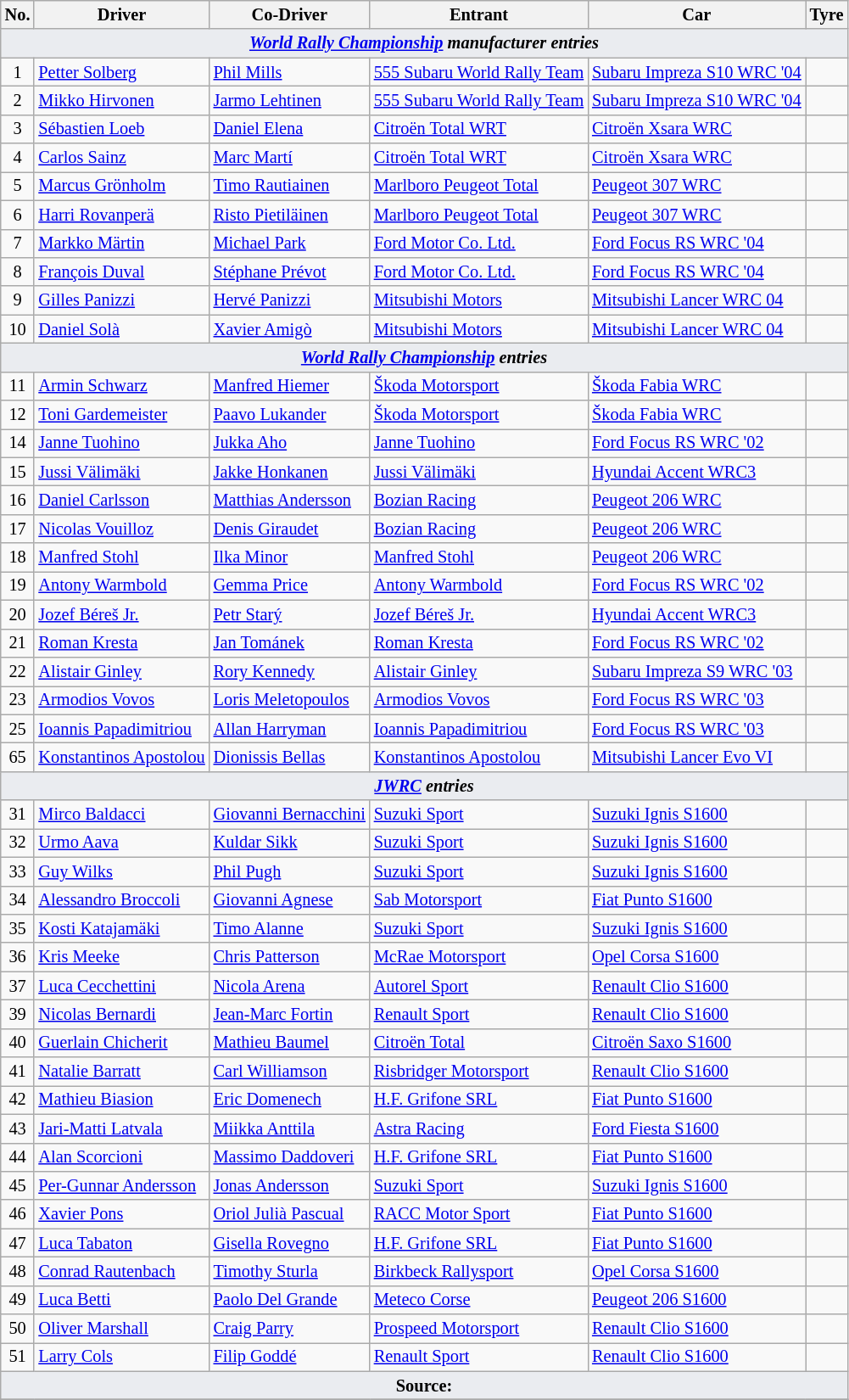<table class="wikitable" style="font-size: 85%;">
<tr>
<th>No.</th>
<th>Driver</th>
<th>Co-Driver</th>
<th>Entrant</th>
<th>Car</th>
<th>Tyre</th>
</tr>
<tr>
<td style="background-color:#EAECF0; text-align:center" colspan="6"><strong><em><a href='#'>World Rally Championship</a> manufacturer entries</em></strong></td>
</tr>
<tr>
<td align="center">1</td>
<td> <a href='#'>Petter Solberg</a></td>
<td> <a href='#'>Phil Mills</a></td>
<td> <a href='#'>555 Subaru World Rally Team</a></td>
<td><a href='#'>Subaru Impreza S10 WRC '04</a></td>
<td align="center"></td>
</tr>
<tr>
<td align="center">2</td>
<td> <a href='#'>Mikko Hirvonen</a></td>
<td> <a href='#'>Jarmo Lehtinen</a></td>
<td> <a href='#'>555 Subaru World Rally Team</a></td>
<td><a href='#'>Subaru Impreza S10 WRC '04</a></td>
<td align="center"></td>
</tr>
<tr>
<td align="center">3</td>
<td> <a href='#'>Sébastien Loeb</a></td>
<td> <a href='#'>Daniel Elena</a></td>
<td> <a href='#'>Citroën Total WRT</a></td>
<td><a href='#'>Citroën Xsara WRC</a></td>
<td align="center"></td>
</tr>
<tr>
<td align="center">4</td>
<td> <a href='#'>Carlos Sainz</a></td>
<td> <a href='#'>Marc Martí</a></td>
<td> <a href='#'>Citroën Total WRT</a></td>
<td><a href='#'>Citroën Xsara WRC</a></td>
<td align="center"></td>
</tr>
<tr>
<td align="center">5</td>
<td> <a href='#'>Marcus Grönholm</a></td>
<td> <a href='#'>Timo Rautiainen</a></td>
<td> <a href='#'>Marlboro Peugeot Total</a></td>
<td><a href='#'>Peugeot 307 WRC</a></td>
<td align="center"></td>
</tr>
<tr>
<td align="center">6</td>
<td> <a href='#'>Harri Rovanperä</a></td>
<td> <a href='#'>Risto Pietiläinen</a></td>
<td> <a href='#'>Marlboro Peugeot Total</a></td>
<td><a href='#'>Peugeot 307 WRC</a></td>
<td align="center"></td>
</tr>
<tr>
<td align="center">7</td>
<td> <a href='#'>Markko Märtin</a></td>
<td> <a href='#'>Michael Park</a></td>
<td> <a href='#'>Ford Motor Co. Ltd.</a></td>
<td><a href='#'>Ford Focus RS WRC '04</a></td>
<td align="center"></td>
</tr>
<tr>
<td align="center">8</td>
<td> <a href='#'>François Duval</a></td>
<td> <a href='#'>Stéphane Prévot</a></td>
<td> <a href='#'>Ford Motor Co. Ltd.</a></td>
<td><a href='#'>Ford Focus RS WRC '04</a></td>
<td align="center"></td>
</tr>
<tr>
<td align="center">9</td>
<td> <a href='#'>Gilles Panizzi</a></td>
<td> <a href='#'>Hervé Panizzi</a></td>
<td> <a href='#'>Mitsubishi Motors</a></td>
<td><a href='#'>Mitsubishi Lancer WRC 04</a></td>
<td align="center"></td>
</tr>
<tr>
<td align="center">10</td>
<td> <a href='#'>Daniel Solà</a></td>
<td> <a href='#'>Xavier Amigò</a></td>
<td> <a href='#'>Mitsubishi Motors</a></td>
<td><a href='#'>Mitsubishi Lancer WRC 04</a></td>
<td align="center"></td>
</tr>
<tr>
<td style="background-color:#EAECF0; text-align:center" colspan="6"><strong><em><a href='#'>World Rally Championship</a> entries</em></strong></td>
</tr>
<tr>
<td align="center">11</td>
<td> <a href='#'>Armin Schwarz</a></td>
<td> <a href='#'>Manfred Hiemer</a></td>
<td> <a href='#'>Škoda Motorsport</a></td>
<td><a href='#'>Škoda Fabia WRC</a></td>
<td align="center"></td>
</tr>
<tr>
<td align="center">12</td>
<td> <a href='#'>Toni Gardemeister</a></td>
<td> <a href='#'>Paavo Lukander</a></td>
<td> <a href='#'>Škoda Motorsport</a></td>
<td><a href='#'>Škoda Fabia WRC</a></td>
<td align="center"></td>
</tr>
<tr>
<td align="center">14</td>
<td> <a href='#'>Janne Tuohino</a></td>
<td> <a href='#'>Jukka Aho</a></td>
<td> <a href='#'>Janne Tuohino</a></td>
<td><a href='#'>Ford Focus RS WRC '02</a></td>
<td align="center"></td>
</tr>
<tr>
<td align="center">15</td>
<td> <a href='#'>Jussi Välimäki</a></td>
<td> <a href='#'>Jakke Honkanen</a></td>
<td> <a href='#'>Jussi Välimäki</a></td>
<td><a href='#'>Hyundai Accent WRC3</a></td>
<td align="center"></td>
</tr>
<tr>
<td align="center">16</td>
<td> <a href='#'>Daniel Carlsson</a></td>
<td> <a href='#'>Matthias Andersson</a></td>
<td> <a href='#'>Bozian Racing</a></td>
<td><a href='#'>Peugeot 206 WRC</a></td>
<td align="center"></td>
</tr>
<tr>
<td align="center">17</td>
<td> <a href='#'>Nicolas Vouilloz</a></td>
<td> <a href='#'>Denis Giraudet</a></td>
<td> <a href='#'>Bozian Racing</a></td>
<td><a href='#'>Peugeot 206 WRC</a></td>
<td align="center"></td>
</tr>
<tr>
<td align="center">18</td>
<td> <a href='#'>Manfred Stohl</a></td>
<td> <a href='#'>Ilka Minor</a></td>
<td> <a href='#'>Manfred Stohl</a></td>
<td><a href='#'>Peugeot 206 WRC</a></td>
<td align="center"></td>
</tr>
<tr>
<td align="center">19</td>
<td> <a href='#'>Antony Warmbold</a></td>
<td> <a href='#'>Gemma Price</a></td>
<td> <a href='#'>Antony Warmbold</a></td>
<td><a href='#'>Ford Focus RS WRC '02</a></td>
<td align="center"></td>
</tr>
<tr>
<td align="center">20</td>
<td> <a href='#'>Jozef Béreš Jr.</a></td>
<td> <a href='#'>Petr Starý</a></td>
<td> <a href='#'>Jozef Béreš Jr.</a></td>
<td><a href='#'>Hyundai Accent WRC3</a></td>
<td align="center"></td>
</tr>
<tr>
<td align="center">21</td>
<td> <a href='#'>Roman Kresta</a></td>
<td> <a href='#'>Jan Tománek</a></td>
<td> <a href='#'>Roman Kresta</a></td>
<td><a href='#'>Ford Focus RS WRC '02</a></td>
<td align="center"></td>
</tr>
<tr>
<td align="center">22</td>
<td> <a href='#'>Alistair Ginley</a></td>
<td> <a href='#'>Rory Kennedy</a></td>
<td> <a href='#'>Alistair Ginley</a></td>
<td><a href='#'>Subaru Impreza S9 WRC '03</a></td>
<td align="center"></td>
</tr>
<tr>
<td align="center">23</td>
<td> <a href='#'>Armodios Vovos</a></td>
<td> <a href='#'>Loris Meletopoulos</a></td>
<td> <a href='#'>Armodios Vovos</a></td>
<td><a href='#'>Ford Focus RS WRC '03</a></td>
<td align="center"></td>
</tr>
<tr>
<td align="center">25</td>
<td> <a href='#'>Ioannis Papadimitriou</a></td>
<td> <a href='#'>Allan Harryman</a></td>
<td> <a href='#'>Ioannis Papadimitriou</a></td>
<td><a href='#'>Ford Focus RS WRC '03</a></td>
<td align="center"></td>
</tr>
<tr>
<td align="center">65</td>
<td> <a href='#'>Konstantinos Apostolou</a></td>
<td> <a href='#'>Dionissis Bellas</a></td>
<td> <a href='#'>Konstantinos Apostolou</a></td>
<td><a href='#'>Mitsubishi Lancer Evo VI</a></td>
<td align="center"></td>
</tr>
<tr>
<td style="background-color:#EAECF0; text-align:center" colspan="6"><strong><em><a href='#'>JWRC</a> entries</em></strong></td>
</tr>
<tr>
<td align="center">31</td>
<td> <a href='#'>Mirco Baldacci</a></td>
<td> <a href='#'>Giovanni Bernacchini</a></td>
<td> <a href='#'>Suzuki Sport</a></td>
<td><a href='#'>Suzuki Ignis S1600</a></td>
<td align="center"></td>
</tr>
<tr>
<td align="center">32</td>
<td> <a href='#'>Urmo Aava</a></td>
<td> <a href='#'>Kuldar Sikk</a></td>
<td> <a href='#'>Suzuki Sport</a></td>
<td><a href='#'>Suzuki Ignis S1600</a></td>
<td align="center"></td>
</tr>
<tr>
<td align="center">33</td>
<td> <a href='#'>Guy Wilks</a></td>
<td> <a href='#'>Phil Pugh</a></td>
<td> <a href='#'>Suzuki Sport</a></td>
<td><a href='#'>Suzuki Ignis S1600</a></td>
<td align="center"></td>
</tr>
<tr>
<td align="center">34</td>
<td> <a href='#'>Alessandro Broccoli</a></td>
<td> <a href='#'>Giovanni Agnese</a></td>
<td> <a href='#'>Sab Motorsport</a></td>
<td><a href='#'>Fiat Punto S1600</a></td>
<td align="center"></td>
</tr>
<tr>
<td align="center">35</td>
<td> <a href='#'>Kosti Katajamäki</a></td>
<td> <a href='#'>Timo Alanne</a></td>
<td> <a href='#'>Suzuki Sport</a></td>
<td><a href='#'>Suzuki Ignis S1600</a></td>
<td align="center"></td>
</tr>
<tr>
<td align="center">36</td>
<td> <a href='#'>Kris Meeke</a></td>
<td> <a href='#'>Chris Patterson</a></td>
<td> <a href='#'>McRae Motorsport</a></td>
<td><a href='#'>Opel Corsa S1600</a></td>
<td align="center"></td>
</tr>
<tr>
<td align="center">37</td>
<td> <a href='#'>Luca Cecchettini</a></td>
<td> <a href='#'>Nicola Arena</a></td>
<td> <a href='#'>Autorel Sport</a></td>
<td><a href='#'>Renault Clio S1600</a></td>
<td align="center"></td>
</tr>
<tr>
<td align="center">39</td>
<td> <a href='#'>Nicolas Bernardi</a></td>
<td> <a href='#'>Jean-Marc Fortin</a></td>
<td> <a href='#'>Renault Sport</a></td>
<td><a href='#'>Renault Clio S1600</a></td>
<td align="center"></td>
</tr>
<tr>
<td align="center">40</td>
<td> <a href='#'>Guerlain Chicherit</a></td>
<td> <a href='#'>Mathieu Baumel</a></td>
<td> <a href='#'>Citroën Total</a></td>
<td><a href='#'>Citroën Saxo S1600</a></td>
<td align="center"></td>
</tr>
<tr>
<td align="center">41</td>
<td> <a href='#'>Natalie Barratt</a></td>
<td> <a href='#'>Carl Williamson</a></td>
<td> <a href='#'>Risbridger Motorsport</a></td>
<td><a href='#'>Renault Clio S1600</a></td>
<td align="center"></td>
</tr>
<tr>
<td align="center">42</td>
<td> <a href='#'>Mathieu Biasion</a></td>
<td> <a href='#'>Eric Domenech</a></td>
<td> <a href='#'>H.F. Grifone SRL</a></td>
<td><a href='#'>Fiat Punto S1600</a></td>
<td align="center"></td>
</tr>
<tr>
<td align="center">43</td>
<td> <a href='#'>Jari-Matti Latvala</a></td>
<td> <a href='#'>Miikka Anttila</a></td>
<td> <a href='#'>Astra Racing</a></td>
<td><a href='#'>Ford Fiesta S1600</a></td>
<td align="center"></td>
</tr>
<tr>
<td align="center">44</td>
<td> <a href='#'>Alan Scorcioni</a></td>
<td> <a href='#'>Massimo Daddoveri</a></td>
<td> <a href='#'>H.F. Grifone SRL</a></td>
<td><a href='#'>Fiat Punto S1600</a></td>
<td align="center"></td>
</tr>
<tr>
<td align="center">45</td>
<td> <a href='#'>Per-Gunnar Andersson</a></td>
<td> <a href='#'>Jonas Andersson</a></td>
<td> <a href='#'>Suzuki Sport</a></td>
<td><a href='#'>Suzuki Ignis S1600</a></td>
<td align="center"></td>
</tr>
<tr>
<td align="center">46</td>
<td> <a href='#'>Xavier Pons</a></td>
<td> <a href='#'>Oriol Julià Pascual</a></td>
<td> <a href='#'>RACC Motor Sport</a></td>
<td><a href='#'>Fiat Punto S1600</a></td>
<td align="center"></td>
</tr>
<tr>
<td align="center">47</td>
<td> <a href='#'>Luca Tabaton</a></td>
<td> <a href='#'>Gisella Rovegno</a></td>
<td> <a href='#'>H.F. Grifone SRL</a></td>
<td><a href='#'>Fiat Punto S1600</a></td>
<td align="center"></td>
</tr>
<tr>
<td align="center">48</td>
<td> <a href='#'>Conrad Rautenbach</a></td>
<td> <a href='#'>Timothy Sturla</a></td>
<td> <a href='#'>Birkbeck Rallysport</a></td>
<td><a href='#'>Opel Corsa S1600</a></td>
<td align="center"></td>
</tr>
<tr>
<td align="center">49</td>
<td> <a href='#'>Luca Betti</a></td>
<td> <a href='#'>Paolo Del Grande</a></td>
<td> <a href='#'>Meteco Corse</a></td>
<td><a href='#'>Peugeot 206 S1600</a></td>
<td align="center"></td>
</tr>
<tr>
<td align="center">50</td>
<td> <a href='#'>Oliver Marshall</a></td>
<td> <a href='#'>Craig Parry</a></td>
<td> <a href='#'>Prospeed Motorsport</a></td>
<td><a href='#'>Renault Clio S1600</a></td>
<td align="center"></td>
</tr>
<tr>
<td align="center">51</td>
<td> <a href='#'>Larry Cols</a></td>
<td> <a href='#'>Filip Goddé</a></td>
<td> <a href='#'>Renault Sport</a></td>
<td><a href='#'>Renault Clio S1600</a></td>
<td align="center"></td>
</tr>
<tr>
<td style="background-color:#EAECF0; text-align:center" colspan="6"><strong>Source:</strong></td>
</tr>
<tr>
</tr>
</table>
